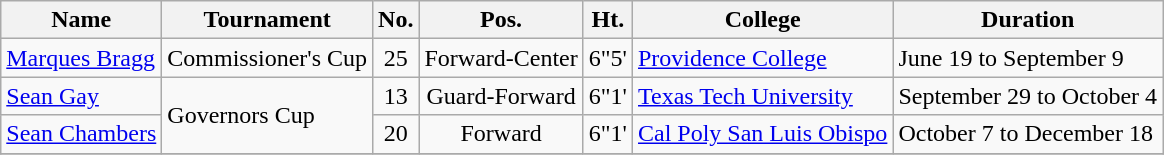<table class="wikitable" border="1">
<tr>
<th>Name</th>
<th>Tournament</th>
<th>No.</th>
<th>Pos.</th>
<th>Ht.</th>
<th>College</th>
<th>Duration</th>
</tr>
<tr>
<td><a href='#'>Marques Bragg</a></td>
<td>Commissioner's Cup</td>
<td align=center>25</td>
<td align=center>Forward-Center</td>
<td align=center>6"5'</td>
<td><a href='#'>Providence College</a></td>
<td>June 19 to September 9</td>
</tr>
<tr>
<td><a href='#'>Sean Gay</a></td>
<td rowspan="2">Governors Cup</td>
<td align=center>13</td>
<td align=center>Guard-Forward</td>
<td align=center>6"1'</td>
<td><a href='#'>Texas Tech University</a></td>
<td>September 29 to October 4</td>
</tr>
<tr>
<td><a href='#'>Sean Chambers</a></td>
<td align=center>20</td>
<td align=center>Forward</td>
<td align=center>6"1'</td>
<td><a href='#'>Cal Poly San Luis Obispo</a></td>
<td>October 7 to December 18</td>
</tr>
<tr>
</tr>
</table>
